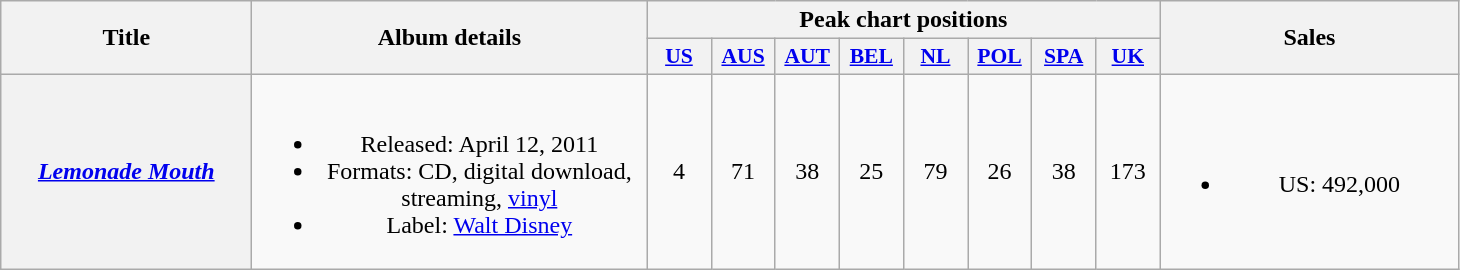<table class="wikitable plainrowheaders" style="text-align:center;" border="1">
<tr>
<th scope="col" rowspan="2" style="width:10em;">Title</th>
<th scope="col" rowspan="2" style="width:16em;">Album details</th>
<th scope="col" colspan="8">Peak chart positions</th>
<th scope="col" rowspan="2" style="width:12em;">Sales</th>
</tr>
<tr>
<th scope="col" style="width:2.5em;font-size:90%;"><a href='#'>US</a><br></th>
<th scope="col" style="width:2.5em;font-size:90%;"><a href='#'>AUS</a><br></th>
<th scope="col" style="width:2.5em;font-size:90%;"><a href='#'>AUT</a><br></th>
<th scope="col" style="width:2.5em;font-size:90%;"><a href='#'>BEL</a><br></th>
<th scope="col" style="width:2.5em;font-size:90%;"><a href='#'>NL</a><br></th>
<th scope="col" style="width:2.5em;font-size:90%;"><a href='#'>POL</a><br></th>
<th scope="col" style="width:2.5em;font-size:90%;"><a href='#'>SPA</a><br></th>
<th scope="col" style="width:2.5em;font-size:90%;"><a href='#'>UK</a><br></th>
</tr>
<tr>
<th scope="row"><em><a href='#'>Lemonade Mouth</a></em></th>
<td><br><ul><li>Released: April 12, 2011</li><li>Formats: CD, digital download, streaming, <a href='#'>vinyl</a></li><li>Label: <a href='#'>Walt Disney</a></li></ul></td>
<td>4</td>
<td>71</td>
<td>38</td>
<td>25</td>
<td>79</td>
<td>26</td>
<td>38</td>
<td>173</td>
<td><br><ul><li>US: 492,000</li></ul></td>
</tr>
</table>
